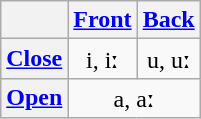<table class="wikitable IPA" style="text-align: center;">
<tr>
<th></th>
<th><a href='#'>Front</a></th>
<th><a href='#'>Back</a></th>
</tr>
<tr>
<th><a href='#'>Close</a></th>
<td>i, iː</td>
<td>u, uː</td>
</tr>
<tr>
<th><a href='#'>Open</a></th>
<td colspan="2">a, aː</td>
</tr>
</table>
